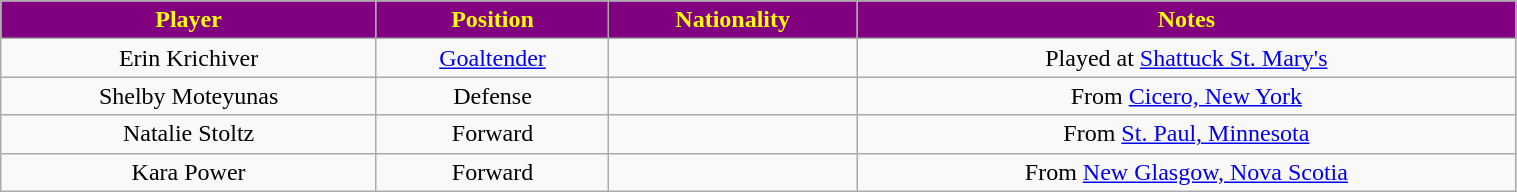<table class="wikitable" width="80%">
<tr align="center"  style=" background:purple;color:yellow;">
<td><strong>Player</strong></td>
<td><strong>Position</strong></td>
<td><strong>Nationality</strong></td>
<td><strong>Notes</strong></td>
</tr>
<tr align="center" bgcolor="">
<td>Erin Krichiver</td>
<td><a href='#'>Goaltender</a></td>
<td></td>
<td>Played at <a href='#'>Shattuck St. Mary's</a></td>
</tr>
<tr align="center" bgcolor="">
<td>Shelby Moteyunas</td>
<td>Defense</td>
<td></td>
<td>From <a href='#'>Cicero, New York</a></td>
</tr>
<tr align="center" bgcolor="">
<td>Natalie Stoltz</td>
<td>Forward</td>
<td></td>
<td>From <a href='#'>St. Paul, Minnesota</a></td>
</tr>
<tr align="center" bgcolor="">
<td>Kara Power</td>
<td>Forward</td>
<td></td>
<td>From <a href='#'>New Glasgow, Nova Scotia</a></td>
</tr>
</table>
